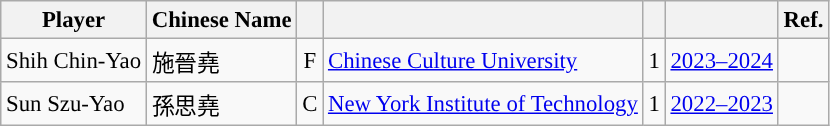<table class="wikitable sortable" style="font-size:95%; text-align:left;">
<tr>
<th>Player</th>
<th>Chinese Name</th>
<th></th>
<th></th>
<th></th>
<th></th>
<th>Ref.</th>
</tr>
<tr>
<td>Shih Chin-Yao</td>
<td>施晉堯</td>
<td align="center">F</td>
<td><a href='#'>Chinese Culture University</a></td>
<td align="center">1</td>
<td align="center"><a href='#'>2023–2024</a></td>
<td></td>
</tr>
<tr>
<td>Sun Szu-Yao</td>
<td>孫思堯</td>
<td align="center">C</td>
<td><a href='#'>New York Institute of Technology</a></td>
<td align="center">1</td>
<td align="center"><a href='#'>2022–2023</a></td>
<td></td>
</tr>
</table>
